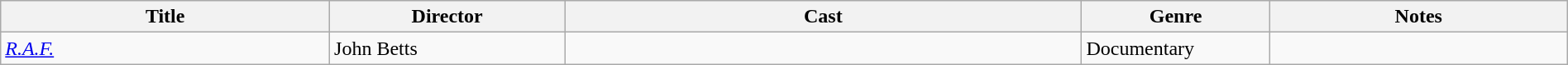<table class="wikitable" style="width:100%;">
<tr>
<th style="width:21%;">Title</th>
<th style="width:15%;">Director</th>
<th style="width:33%;">Cast</th>
<th style="width:12%;">Genre</th>
<th style="width:19%;">Notes</th>
</tr>
<tr>
<td><em><a href='#'>R.A.F.</a></em></td>
<td>John Betts</td>
<td></td>
<td>Documentary</td>
<td></td>
</tr>
</table>
